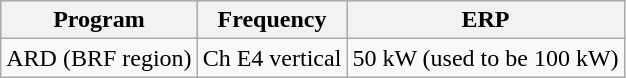<table class="wikitable">
<tr style="background:#ccc;">
<th>Program</th>
<th>Frequency</th>
<th>ERP</th>
</tr>
<tr>
<td>ARD (BRF region)</td>
<td>Ch E4 vertical</td>
<td>50 kW (used to be 100 kW)</td>
</tr>
</table>
